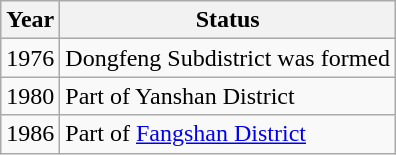<table class="wikitable">
<tr>
<th>Year</th>
<th>Status</th>
</tr>
<tr>
<td>1976</td>
<td>Dongfeng Subdistrict was formed</td>
</tr>
<tr>
<td>1980</td>
<td>Part of Yanshan District</td>
</tr>
<tr>
<td>1986</td>
<td>Part of <a href='#'>Fangshan District</a></td>
</tr>
</table>
